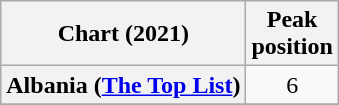<table class="wikitable sortable plainrowheaders" style="text-align:center">
<tr>
<th>Chart (2021)</th>
<th>Peak<br>position</th>
</tr>
<tr>
<th scope="row">Albania (<a href='#'>The Top List</a>)</th>
<td>6</td>
</tr>
<tr>
</tr>
<tr>
</tr>
<tr>
</tr>
</table>
